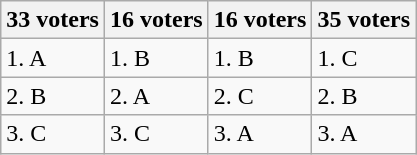<table class="wikitable">
<tr>
<th>33 voters</th>
<th>16 voters</th>
<th>16 voters</th>
<th>35 voters</th>
</tr>
<tr>
<td>1. A</td>
<td>1. B</td>
<td>1. B</td>
<td>1. C</td>
</tr>
<tr>
<td>2. B</td>
<td>2. A</td>
<td>2. C</td>
<td>2. B</td>
</tr>
<tr>
<td>3. C</td>
<td>3. C</td>
<td>3. A</td>
<td>3. A</td>
</tr>
</table>
